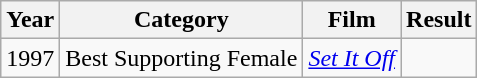<table class="wikitable">
<tr>
<th>Year</th>
<th>Category</th>
<th>Film</th>
<th>Result</th>
</tr>
<tr>
<td>1997</td>
<td>Best Supporting Female</td>
<td><em><a href='#'>Set It Off</a></em></td>
<td></td>
</tr>
</table>
